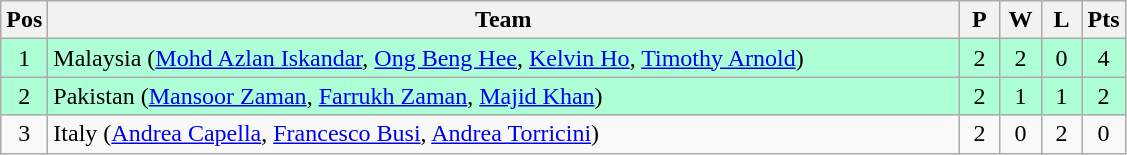<table class="wikitable" style="font-size: 100%; text-align:center;">
<tr>
<th width=20>Pos</th>
<th width=600>Team</th>
<th width=20>P</th>
<th width=20>W</th>
<th width=20>L</th>
<th width=20>Pts</th>
</tr>
<tr style="background: #ADFFD6;">
<td>1</td>
<td align="left"> Malaysia (<a href='#'>Mohd Azlan Iskandar</a>, <a href='#'>Ong Beng Hee</a>, <a href='#'>Kelvin Ho</a>, <a href='#'>Timothy Arnold</a>)</td>
<td>2</td>
<td>2</td>
<td>0</td>
<td>4</td>
</tr>
<tr style="background: #ADFFD6;">
<td>2</td>
<td align="left"> Pakistan (<a href='#'>Mansoor Zaman</a>, <a href='#'>Farrukh Zaman</a>, <a href='#'>Majid Khan</a>)</td>
<td>2</td>
<td>1</td>
<td>1</td>
<td>2</td>
</tr>
<tr>
<td>3</td>
<td align="left"> Italy (<a href='#'>Andrea Capella</a>, <a href='#'>Francesco Busi</a>, <a href='#'>Andrea Torricini</a>)</td>
<td>2</td>
<td>0</td>
<td>2</td>
<td>0</td>
</tr>
</table>
